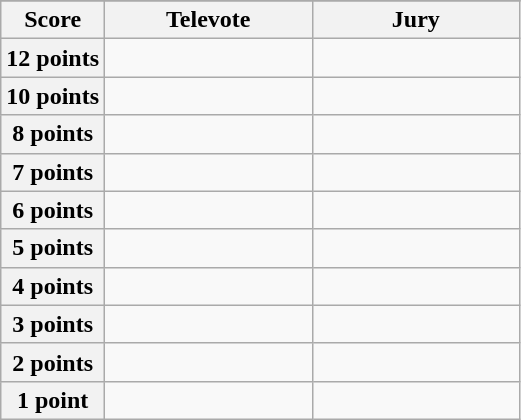<table class="wikitable">
<tr>
</tr>
<tr>
<th scope="col" width="20%">Score</th>
<th scope="col" width="40%">Televote</th>
<th scope="col" width="40%">Jury</th>
</tr>
<tr>
<th scope="row">12 points</th>
<td></td>
<td></td>
</tr>
<tr>
<th scope="row">10 points</th>
<td></td>
<td></td>
</tr>
<tr>
<th scope="row">8 points</th>
<td></td>
<td></td>
</tr>
<tr>
<th scope="row">7 points</th>
<td></td>
<td></td>
</tr>
<tr>
<th scope="row">6 points</th>
<td></td>
<td></td>
</tr>
<tr>
<th scope="row">5 points</th>
<td></td>
<td></td>
</tr>
<tr>
<th scope="row">4 points</th>
<td></td>
<td></td>
</tr>
<tr>
<th scope="row">3 points</th>
<td></td>
<td></td>
</tr>
<tr>
<th scope="row">2 points</th>
<td></td>
<td></td>
</tr>
<tr>
<th scope="row">1 point</th>
<td></td>
<td></td>
</tr>
</table>
